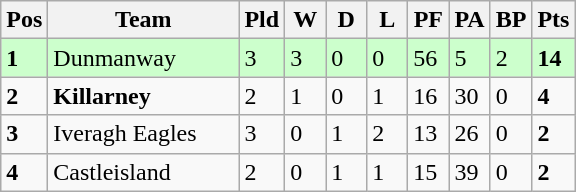<table class="wikitable" style="float:left; margin-right:15px; text-align: left;">
<tr>
<th width="20">Pos</th>
<th width="120">Team</th>
<th width="20">Pld</th>
<th width="20">W</th>
<th width="20">D</th>
<th width="20">L</th>
<th width="20">PF</th>
<th width="20">PA</th>
<th width="20">BP</th>
<th width="20">Pts</th>
</tr>
<tr bgcolor=#ccffcc>
<td align=left><strong>1</strong></td>
<td>Dunmanway</td>
<td>3</td>
<td>3</td>
<td>0</td>
<td>0</td>
<td>56</td>
<td>5</td>
<td>2</td>
<td><strong>14</strong></td>
</tr>
<tr>
<td align=left><strong>2</strong></td>
<td><strong>Killarney</strong></td>
<td>2</td>
<td>1</td>
<td>0</td>
<td>1</td>
<td>16</td>
<td>30</td>
<td>0</td>
<td><strong>4</strong></td>
</tr>
<tr>
<td align=left><strong>3</strong></td>
<td>Iveragh Eagles</td>
<td>3</td>
<td>0</td>
<td>1</td>
<td>2</td>
<td>13</td>
<td>26</td>
<td>0</td>
<td><strong>2</strong></td>
</tr>
<tr>
<td align=left><strong>4</strong></td>
<td>Castleisland</td>
<td>2</td>
<td>0</td>
<td>1</td>
<td>1</td>
<td>15</td>
<td>39</td>
<td>0</td>
<td><strong>2</strong></td>
</tr>
</table>
